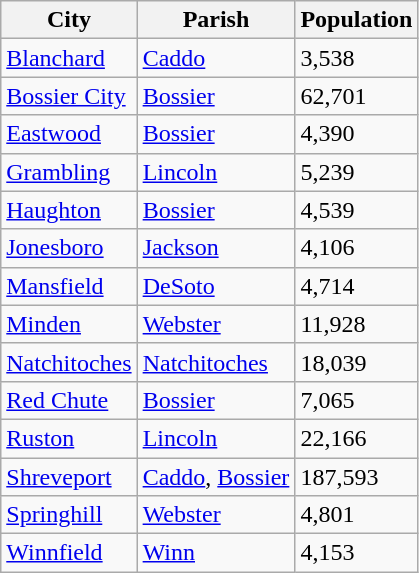<table class="wikitable sortable">
<tr>
<th>City</th>
<th>Parish</th>
<th>Population</th>
</tr>
<tr>
<td><a href='#'>Blanchard</a></td>
<td><a href='#'>Caddo</a></td>
<td>3,538</td>
</tr>
<tr>
<td><a href='#'>Bossier City</a></td>
<td><a href='#'>Bossier</a></td>
<td>62,701</td>
</tr>
<tr>
<td><a href='#'>Eastwood</a></td>
<td><a href='#'>Bossier</a></td>
<td>4,390</td>
</tr>
<tr>
<td><a href='#'>Grambling</a></td>
<td><a href='#'>Lincoln</a></td>
<td>5,239</td>
</tr>
<tr>
<td><a href='#'>Haughton</a></td>
<td><a href='#'>Bossier</a></td>
<td>4,539</td>
</tr>
<tr>
<td><a href='#'>Jonesboro</a></td>
<td><a href='#'>Jackson</a></td>
<td>4,106</td>
</tr>
<tr>
<td><a href='#'>Mansfield</a></td>
<td><a href='#'>DeSoto</a></td>
<td>4,714</td>
</tr>
<tr>
<td><a href='#'>Minden</a></td>
<td><a href='#'>Webster</a></td>
<td>11,928</td>
</tr>
<tr>
<td><a href='#'>Natchitoches</a></td>
<td><a href='#'>Natchitoches</a></td>
<td>18,039</td>
</tr>
<tr>
<td><a href='#'>Red Chute</a></td>
<td><a href='#'>Bossier</a></td>
<td>7,065</td>
</tr>
<tr>
<td><a href='#'>Ruston</a></td>
<td><a href='#'>Lincoln</a></td>
<td>22,166</td>
</tr>
<tr>
<td><a href='#'>Shreveport</a></td>
<td><a href='#'>Caddo</a>, <a href='#'>Bossier</a></td>
<td>187,593</td>
</tr>
<tr>
<td><a href='#'>Springhill</a></td>
<td><a href='#'>Webster</a></td>
<td>4,801</td>
</tr>
<tr>
<td><a href='#'>Winnfield</a></td>
<td><a href='#'>Winn</a></td>
<td>4,153</td>
</tr>
</table>
